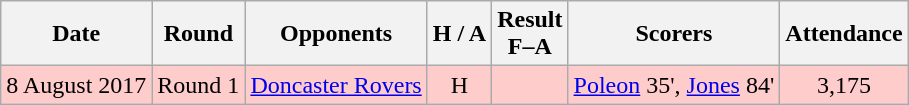<table class="wikitable" style="text-align:center">
<tr>
<th>Date</th>
<th>Round</th>
<th>Opponents</th>
<th>H / A</th>
<th>Result<br>F–A</th>
<th>Scorers</th>
<th>Attendance</th>
</tr>
<tr style="background:#fcc;">
<td>8 August 2017</td>
<td>Round 1</td>
<td><a href='#'>Doncaster Rovers</a></td>
<td>H</td>
<td></td>
<td><a href='#'>Poleon</a> 35', <a href='#'>Jones</a> 84'</td>
<td>3,175</td>
</tr>
</table>
